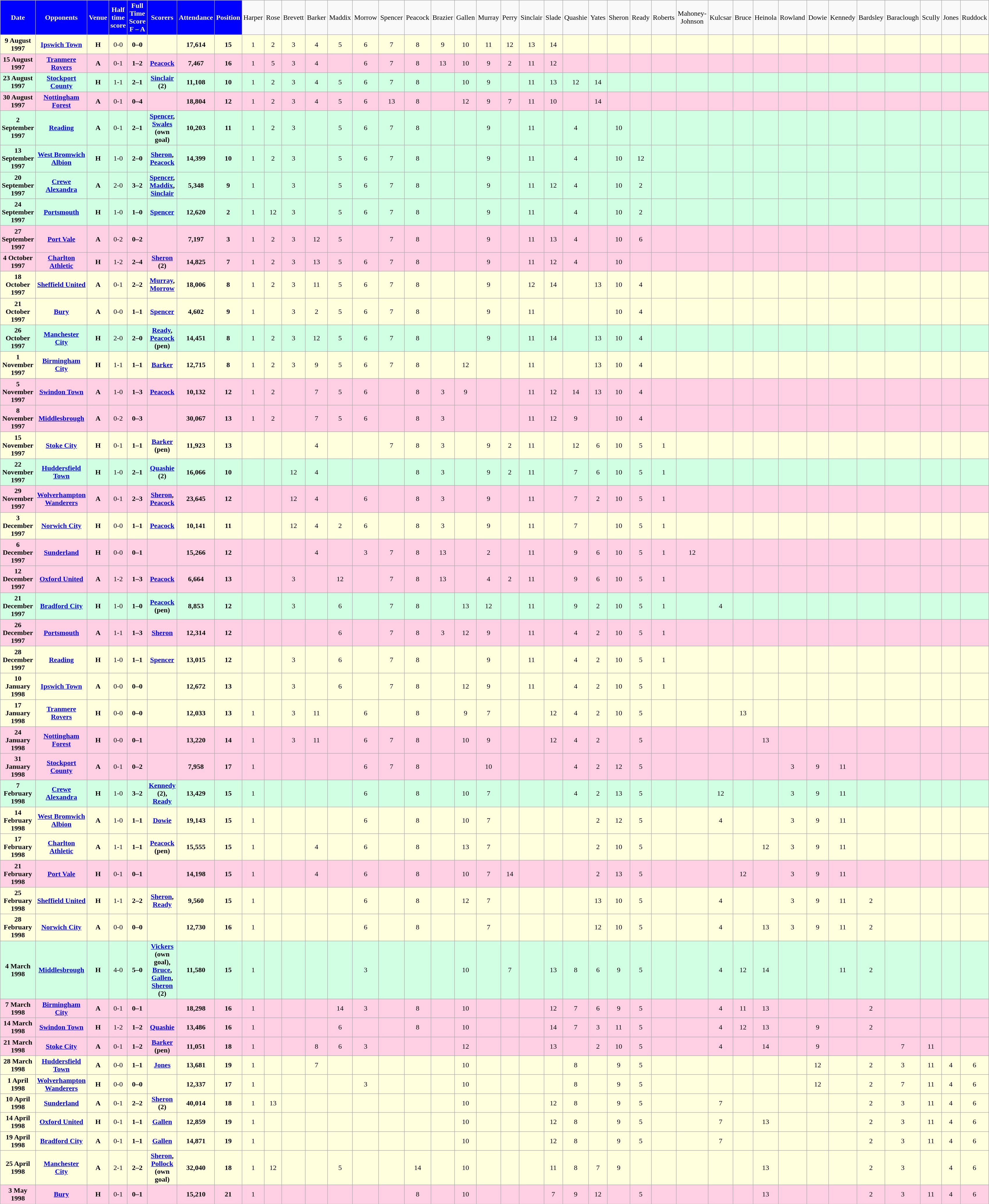<table class="wikitable sortable" style="font-size:100%; text-align:center">
<tr>
<th style="background:#0000FF; color:white; text-align:center;">Date</th>
<th style="background:#0000FF; color:white; text-align:center;">Opponents</th>
<th style="background:#0000FF; color:white; text-align:center;">Venue</th>
<th style="background:#0000FF; color:white; text-align:center;">Half time score</th>
<th style="background:#0000FF; color:white; text-align:center;">Full Time Score<br><strong>F – A</strong></th>
<th style="background:#0000FF; color:white; text-align:center;">Scorers</th>
<th style="background:#0000FF; color:white; text-align:center;">Attendance</th>
<th style="background:#0000FF; color:white; text-align:center;">Position</th>
<td>Harper</td>
<td>Rose</td>
<td>Brevett</td>
<td>Barker</td>
<td>Maddix</td>
<td>Morrow</td>
<td>Spencer</td>
<td>Peacock</td>
<td>Brazier</td>
<td>Gallen</td>
<td>Murray</td>
<td>Perry</td>
<td>Sinclair</td>
<td>Slade</td>
<td>Quashie</td>
<td>Yates</td>
<td>Sheron</td>
<td>Ready</td>
<td>Roberts</td>
<td>Mahoney-Johnson</td>
<td>Kulcsar</td>
<td>Bruce</td>
<td>Heinola</td>
<td>Rowland</td>
<td>Dowie</td>
<td>Kennedy</td>
<td>Bardsley</td>
<td>Baraclough</td>
<td>Scully</td>
<td>Jones</td>
<td>Ruddock</td>
</tr>
<tr style="background-color: #ffffdd;">
<td><strong>9 August 1997</strong></td>
<td><a href='#'><strong>Ipswich Town</strong></a></td>
<td><strong>H</strong></td>
<td>0-0</td>
<td><strong>0–0</strong></td>
<td></td>
<td><strong>17,614</strong></td>
<td><strong>15</strong></td>
<td>1</td>
<td>2</td>
<td>3</td>
<td>4</td>
<td>5</td>
<td>6</td>
<td>7</td>
<td>8</td>
<td>9</td>
<td>10</td>
<td>11</td>
<td>12</td>
<td>13</td>
<td>14</td>
<td></td>
<td></td>
<td></td>
<td></td>
<td></td>
<td></td>
<td></td>
<td></td>
<td></td>
<td></td>
<td></td>
<td></td>
<td></td>
<td></td>
<td></td>
<td></td>
<td></td>
</tr>
<tr style="background-color: #ffd0e3;">
<td><strong>15 August 1997</strong></td>
<td><a href='#'><strong>Tranmere Rovers</strong></a></td>
<td><strong>A</strong></td>
<td>0-1</td>
<td><strong>1–2</strong></td>
<td><a href='#'><strong>Peacock</strong></a></td>
<td><strong>7,467</strong></td>
<td><strong>16</strong></td>
<td>1</td>
<td>5</td>
<td>3</td>
<td>4</td>
<td></td>
<td>6</td>
<td>7</td>
<td>8</td>
<td>13</td>
<td>10</td>
<td>9</td>
<td>2</td>
<td>11</td>
<td>12</td>
<td></td>
<td></td>
<td></td>
<td></td>
<td></td>
<td></td>
<td></td>
<td></td>
<td></td>
<td></td>
<td></td>
<td></td>
<td></td>
<td></td>
<td></td>
<td></td>
<td></td>
</tr>
<tr style="background-color: #d0ffe3;">
<td><strong>23 August 1997</strong></td>
<td><a href='#'><strong>Stockport County</strong></a></td>
<td><strong>H</strong></td>
<td>1-1</td>
<td><strong>2–1</strong></td>
<td><strong><a href='#'>Sinclair</a> (2)</strong></td>
<td><strong>11,108</strong></td>
<td><strong>10</strong></td>
<td>1</td>
<td>2</td>
<td>3</td>
<td>4</td>
<td>5</td>
<td>6</td>
<td>7</td>
<td>8</td>
<td></td>
<td>10</td>
<td>9</td>
<td></td>
<td>11</td>
<td>13</td>
<td>12</td>
<td>14</td>
<td></td>
<td></td>
<td></td>
<td></td>
<td></td>
<td></td>
<td></td>
<td></td>
<td></td>
<td></td>
<td></td>
<td></td>
<td></td>
<td></td>
<td></td>
</tr>
<tr style="background-color: #ffd0e3;">
<td><strong>30 August 1997</strong></td>
<td><a href='#'><strong>Nottingham Forest</strong></a></td>
<td><strong>A</strong></td>
<td>0-1</td>
<td><strong>0–4</strong></td>
<td></td>
<td><strong>18,804</strong></td>
<td><strong>12</strong></td>
<td>1</td>
<td>2</td>
<td>3</td>
<td>4</td>
<td>5</td>
<td>6</td>
<td>13</td>
<td>8</td>
<td></td>
<td>12</td>
<td>9</td>
<td>7</td>
<td>11</td>
<td>10</td>
<td></td>
<td>14</td>
<td></td>
<td></td>
<td></td>
<td></td>
<td></td>
<td></td>
<td></td>
<td></td>
<td></td>
<td></td>
<td></td>
<td></td>
<td></td>
<td></td>
<td></td>
</tr>
<tr style="background-color: #d0ffe3;">
<td><strong>2 September 1997</strong></td>
<td><a href='#'><strong>Reading</strong></a></td>
<td><strong>A</strong></td>
<td>0-1</td>
<td><strong>2–1</strong></td>
<td><strong><a href='#'>Spencer</a>, <a href='#'>Swales</a> (own goal)</strong></td>
<td><strong>10,203</strong></td>
<td><strong>11</strong></td>
<td>1</td>
<td>2</td>
<td>3</td>
<td></td>
<td>5</td>
<td>6</td>
<td>7</td>
<td>8</td>
<td></td>
<td></td>
<td>9</td>
<td></td>
<td>11</td>
<td></td>
<td>4</td>
<td></td>
<td>10</td>
<td></td>
<td></td>
<td></td>
<td></td>
<td></td>
<td></td>
<td></td>
<td></td>
<td></td>
<td></td>
<td></td>
<td></td>
<td></td>
<td></td>
</tr>
<tr style="background-color: #d0ffe3;">
<td><strong>13 September 1997</strong></td>
<td><a href='#'><strong>West Bromwich Albion</strong></a></td>
<td><strong>H</strong></td>
<td>1-0</td>
<td><strong>2–0</strong></td>
<td><strong><a href='#'>Sheron</a>, <a href='#'>Peacock</a></strong></td>
<td><strong>14,399</strong></td>
<td><strong>10</strong></td>
<td>1</td>
<td>2</td>
<td>3</td>
<td></td>
<td>5</td>
<td>6</td>
<td>7</td>
<td>8</td>
<td></td>
<td></td>
<td>9</td>
<td></td>
<td>11</td>
<td></td>
<td>4</td>
<td></td>
<td>10</td>
<td>12</td>
<td></td>
<td></td>
<td></td>
<td></td>
<td></td>
<td></td>
<td></td>
<td></td>
<td></td>
<td></td>
<td></td>
<td></td>
<td></td>
</tr>
<tr style="background-color: #d0ffe3;">
<td><strong>20 September 1997</strong></td>
<td><a href='#'><strong>Crewe Alexandra</strong></a></td>
<td><strong>A</strong></td>
<td>2-0</td>
<td><strong>3–2</strong></td>
<td><strong><a href='#'>Spencer</a>, <a href='#'>Maddix</a>, <a href='#'>Sinclair</a></strong></td>
<td><strong>5,348</strong></td>
<td><strong>9</strong></td>
<td>1</td>
<td></td>
<td>3</td>
<td></td>
<td>5</td>
<td>6</td>
<td>7</td>
<td>8</td>
<td></td>
<td></td>
<td>9</td>
<td></td>
<td>11</td>
<td>12</td>
<td>4</td>
<td></td>
<td>10</td>
<td>2</td>
<td></td>
<td></td>
<td></td>
<td></td>
<td></td>
<td></td>
<td></td>
<td></td>
<td></td>
<td></td>
<td></td>
<td></td>
<td></td>
</tr>
<tr style="background-color: #d0ffe3;">
<td><strong>24 September 1997</strong></td>
<td><a href='#'><strong>Portsmouth</strong></a></td>
<td><strong>H</strong></td>
<td>1-0</td>
<td><strong>1–0</strong></td>
<td><a href='#'><strong>Spencer</strong></a></td>
<td><strong>12,620</strong></td>
<td><strong>2</strong></td>
<td>1</td>
<td>12</td>
<td>3</td>
<td></td>
<td>5</td>
<td>6</td>
<td>7</td>
<td>8</td>
<td></td>
<td></td>
<td>9</td>
<td></td>
<td>11</td>
<td></td>
<td>4</td>
<td></td>
<td>10</td>
<td>2</td>
<td></td>
<td></td>
<td></td>
<td></td>
<td></td>
<td></td>
<td></td>
<td></td>
<td></td>
<td></td>
<td></td>
<td></td>
<td></td>
</tr>
<tr style="background-color: #ffd0e3;">
<td><strong>27 September 1997</strong></td>
<td><a href='#'><strong>Port Vale</strong></a></td>
<td><strong>A</strong></td>
<td>0-2</td>
<td><strong>0–2</strong></td>
<td></td>
<td><strong>7,197</strong></td>
<td><strong>3</strong></td>
<td>1</td>
<td>2</td>
<td>3</td>
<td>12</td>
<td>5</td>
<td></td>
<td>7</td>
<td>8</td>
<td></td>
<td></td>
<td>9</td>
<td></td>
<td>11</td>
<td>13</td>
<td>4</td>
<td></td>
<td>10</td>
<td>6</td>
<td></td>
<td></td>
<td></td>
<td></td>
<td></td>
<td></td>
<td></td>
<td></td>
<td></td>
<td></td>
<td></td>
<td></td>
<td></td>
</tr>
<tr style="background-color: #ffd0e3;">
<td><strong>4 October 1997</strong></td>
<td><a href='#'><strong>Charlton Athletic</strong></a></td>
<td><strong>H</strong></td>
<td>1-2</td>
<td><strong>2–4</strong></td>
<td><strong><a href='#'>Sheron</a> (2)</strong></td>
<td><strong>14,825</strong></td>
<td><strong>7</strong></td>
<td>1</td>
<td>2</td>
<td>3</td>
<td>13</td>
<td>5</td>
<td>6</td>
<td>7</td>
<td>8</td>
<td></td>
<td></td>
<td>9</td>
<td></td>
<td>11</td>
<td>12</td>
<td>4</td>
<td></td>
<td>10</td>
<td></td>
<td></td>
<td></td>
<td></td>
<td></td>
<td></td>
<td></td>
<td></td>
<td></td>
<td></td>
<td></td>
<td></td>
<td></td>
<td></td>
</tr>
<tr style="background-color: #ffffdd;">
<td><strong>18 October 1997</strong></td>
<td><a href='#'><strong>Sheffield United</strong></a></td>
<td><strong>A</strong></td>
<td>0-1</td>
<td><strong>2–2</strong></td>
<td><strong><a href='#'>Murray</a>, <a href='#'>Morrow</a></strong></td>
<td><strong>18,006</strong></td>
<td><strong>8</strong></td>
<td>1</td>
<td>2</td>
<td>3</td>
<td>11</td>
<td>5</td>
<td>6</td>
<td>7</td>
<td>8</td>
<td></td>
<td></td>
<td>9</td>
<td></td>
<td>12</td>
<td>14</td>
<td></td>
<td>13</td>
<td>10</td>
<td>4</td>
<td></td>
<td></td>
<td></td>
<td></td>
<td></td>
<td></td>
<td></td>
<td></td>
<td></td>
<td></td>
<td></td>
<td></td>
<td></td>
</tr>
<tr style="background-color: #ffffdd;">
<td><strong>21 October 1997</strong></td>
<td><a href='#'><strong>Bury</strong></a></td>
<td><strong>A</strong></td>
<td>0-0</td>
<td><strong>1–1</strong></td>
<td><a href='#'><strong>Spencer</strong></a></td>
<td><strong>4,602</strong></td>
<td><strong>9</strong></td>
<td>1</td>
<td></td>
<td>3</td>
<td>2</td>
<td>5</td>
<td>6</td>
<td>7</td>
<td>8</td>
<td></td>
<td></td>
<td>9</td>
<td></td>
<td>11</td>
<td></td>
<td></td>
<td></td>
<td>10</td>
<td>4</td>
<td></td>
<td></td>
<td></td>
<td></td>
<td></td>
<td></td>
<td></td>
<td></td>
<td></td>
<td></td>
<td></td>
<td></td>
<td></td>
</tr>
<tr style="background-color: #d0ffe3;">
<td><strong>26 October 1997</strong></td>
<td><a href='#'><strong>Manchester City</strong></a></td>
<td><strong>H</strong></td>
<td>2-0</td>
<td><strong>2–0</strong></td>
<td><strong><a href='#'>Ready</a>, <a href='#'>Peacock</a> (pen)</strong></td>
<td><strong>14,451</strong></td>
<td><strong>8</strong></td>
<td>1</td>
<td>2</td>
<td>3</td>
<td>12</td>
<td>5</td>
<td>6</td>
<td>7</td>
<td>8</td>
<td></td>
<td></td>
<td>9</td>
<td></td>
<td>11</td>
<td>14</td>
<td></td>
<td>13</td>
<td>10</td>
<td>4</td>
<td></td>
<td></td>
<td></td>
<td></td>
<td></td>
<td></td>
<td></td>
<td></td>
<td></td>
<td></td>
<td></td>
<td></td>
<td></td>
</tr>
<tr style="background-color: #ffffdd;">
<td><strong>1 November 1997</strong></td>
<td><a href='#'><strong>Birmingham City</strong></a></td>
<td><strong>H</strong></td>
<td>1-1</td>
<td><strong>1–1</strong></td>
<td><a href='#'><strong>Barker</strong></a></td>
<td><strong>12,715</strong></td>
<td><strong>8</strong></td>
<td>1</td>
<td>2</td>
<td>3</td>
<td>9</td>
<td>5</td>
<td>6</td>
<td>7</td>
<td>8</td>
<td></td>
<td>12</td>
<td></td>
<td></td>
<td>11</td>
<td></td>
<td></td>
<td>13</td>
<td>10</td>
<td>4</td>
<td></td>
<td></td>
<td></td>
<td></td>
<td></td>
<td></td>
<td></td>
<td></td>
<td></td>
<td></td>
<td></td>
<td></td>
<td></td>
</tr>
<tr style="background-color: #ffd0e3;">
<td><strong>5 November 1997</strong></td>
<td><a href='#'><strong>Swindon Town</strong></a></td>
<td><strong>A</strong></td>
<td>1-0</td>
<td><strong>1–3</strong></td>
<td><a href='#'><strong>Peacock</strong></a></td>
<td><strong>10,132</strong></td>
<td><strong>12</strong></td>
<td>1</td>
<td>2</td>
<td></td>
<td>7</td>
<td>5</td>
<td>6</td>
<td></td>
<td>8</td>
<td>3</td>
<td>9</td>
<td></td>
<td></td>
<td>11</td>
<td>12</td>
<td>14</td>
<td>13</td>
<td>10</td>
<td>4</td>
<td></td>
<td></td>
<td></td>
<td></td>
<td></td>
<td></td>
<td></td>
<td></td>
<td></td>
<td></td>
<td></td>
<td></td>
<td></td>
</tr>
<tr style="background-color: #ffd0e3;">
<td><strong>8 November 1997</strong></td>
<td><a href='#'><strong>Middlesbrough</strong></a></td>
<td><strong>A</strong></td>
<td>0-2</td>
<td><strong>0–3</strong></td>
<td></td>
<td><strong>30,067</strong></td>
<td><strong>13</strong></td>
<td>1</td>
<td>2</td>
<td></td>
<td>7</td>
<td>5</td>
<td>6</td>
<td></td>
<td>8</td>
<td>3</td>
<td></td>
<td></td>
<td></td>
<td>11</td>
<td>12</td>
<td>9</td>
<td></td>
<td>10</td>
<td>4</td>
<td></td>
<td></td>
<td></td>
<td></td>
<td></td>
<td></td>
<td></td>
<td></td>
<td></td>
<td></td>
<td></td>
<td></td>
<td></td>
</tr>
<tr style="background-color: #ffffdd;">
<td><strong>15 November 1997</strong></td>
<td><a href='#'><strong>Stoke City</strong></a></td>
<td><strong>H</strong></td>
<td>0-1</td>
<td><strong>1–1</strong></td>
<td><strong><a href='#'>Barker</a> (pen)</strong></td>
<td><strong>11,923</strong></td>
<td><strong>13</strong></td>
<td></td>
<td></td>
<td></td>
<td>4</td>
<td></td>
<td></td>
<td>7</td>
<td>8</td>
<td>3</td>
<td></td>
<td>9</td>
<td>2</td>
<td>11</td>
<td></td>
<td>12</td>
<td>6</td>
<td>10</td>
<td>5</td>
<td>1</td>
<td></td>
<td></td>
<td></td>
<td></td>
<td></td>
<td></td>
<td></td>
<td></td>
<td></td>
<td></td>
<td></td>
<td></td>
</tr>
<tr style="background-color: #d0ffe3;">
<td><strong>22 November 1997</strong></td>
<td><a href='#'><strong>Huddersfield Town</strong></a></td>
<td><strong>H</strong></td>
<td>1-0</td>
<td><strong>2–1</strong></td>
<td><strong><a href='#'>Quashie</a> (2)</strong></td>
<td><strong>16,066</strong></td>
<td><strong>10</strong></td>
<td></td>
<td></td>
<td>12</td>
<td>4</td>
<td></td>
<td></td>
<td></td>
<td>8</td>
<td>3</td>
<td></td>
<td>9</td>
<td>2</td>
<td>11</td>
<td></td>
<td>7</td>
<td>6</td>
<td>10</td>
<td>5</td>
<td>1</td>
<td></td>
<td></td>
<td></td>
<td></td>
<td></td>
<td></td>
<td></td>
<td></td>
<td></td>
<td></td>
<td></td>
<td></td>
</tr>
<tr style="background-color: #ffd0e3;">
<td><strong>29 November 1997</strong></td>
<td><a href='#'><strong>Wolverhampton Wanderers</strong></a></td>
<td><strong>A</strong></td>
<td>0-1</td>
<td><strong>2–3</strong></td>
<td><strong><a href='#'>Sheron</a>, <a href='#'>Peacock</a></strong></td>
<td><strong>23,645</strong></td>
<td><strong>12</strong></td>
<td></td>
<td></td>
<td>12</td>
<td>4</td>
<td></td>
<td>6</td>
<td></td>
<td>8</td>
<td>3</td>
<td></td>
<td>9</td>
<td></td>
<td>11</td>
<td></td>
<td>7</td>
<td>2</td>
<td>10</td>
<td>5</td>
<td>1</td>
<td></td>
<td></td>
<td></td>
<td></td>
<td></td>
<td></td>
<td></td>
<td></td>
<td></td>
<td></td>
<td></td>
<td></td>
</tr>
<tr style="background-color: #ffffdd;">
<td><strong>3 December 1997</strong></td>
<td><a href='#'><strong>Norwich City</strong></a></td>
<td><strong>H</strong></td>
<td>0-0</td>
<td><strong>1–1</strong></td>
<td><a href='#'><strong>Peacock</strong></a></td>
<td><strong>10,141</strong></td>
<td><strong>11</strong></td>
<td></td>
<td></td>
<td>12</td>
<td>4</td>
<td>2</td>
<td>6</td>
<td></td>
<td>8</td>
<td>3</td>
<td></td>
<td>9</td>
<td></td>
<td>11</td>
<td></td>
<td>7</td>
<td></td>
<td>10</td>
<td>5</td>
<td>1</td>
<td></td>
<td></td>
<td></td>
<td></td>
<td></td>
<td></td>
<td></td>
<td></td>
<td></td>
<td></td>
<td></td>
<td></td>
</tr>
<tr style="background-color: #ffd0e3;">
<td><strong>6 December 1997</strong></td>
<td><a href='#'><strong>Sunderland</strong></a></td>
<td><strong>H</strong></td>
<td>0-0</td>
<td><strong>0–1</strong></td>
<td></td>
<td><strong>15,266</strong></td>
<td><strong>12</strong></td>
<td></td>
<td></td>
<td></td>
<td>4</td>
<td></td>
<td>3</td>
<td>7</td>
<td>8</td>
<td>13</td>
<td></td>
<td>2</td>
<td></td>
<td>11</td>
<td></td>
<td>9</td>
<td>6</td>
<td>10</td>
<td>5</td>
<td>1</td>
<td>12</td>
<td></td>
<td></td>
<td></td>
<td></td>
<td></td>
<td></td>
<td></td>
<td></td>
<td></td>
<td></td>
<td></td>
</tr>
<tr style="background-color: #ffd0e3;">
<td><strong>12 December 1997</strong></td>
<td><a href='#'><strong>Oxford United</strong></a></td>
<td><strong>A</strong></td>
<td>1-2</td>
<td><strong>1–3</strong></td>
<td><a href='#'><strong>Peacock</strong></a></td>
<td><strong>6,664</strong></td>
<td><strong>13</strong></td>
<td></td>
<td></td>
<td>3</td>
<td></td>
<td>12</td>
<td></td>
<td>7</td>
<td>8</td>
<td>13</td>
<td></td>
<td>4</td>
<td>2</td>
<td>11</td>
<td></td>
<td>9</td>
<td>6</td>
<td>10</td>
<td>5</td>
<td>1</td>
<td></td>
<td></td>
<td></td>
<td></td>
<td></td>
<td></td>
<td></td>
<td></td>
<td></td>
<td></td>
<td></td>
<td></td>
</tr>
<tr style="background-color: #d0ffe3;">
<td><strong>21 December 1997</strong></td>
<td><a href='#'><strong>Bradford City</strong></a></td>
<td><strong>H</strong></td>
<td>1-0</td>
<td><strong>1–0</strong></td>
<td><strong><a href='#'>Peacock</a> (pen)</strong></td>
<td><strong>8,853</strong></td>
<td><strong>12</strong></td>
<td></td>
<td></td>
<td>3</td>
<td></td>
<td>6</td>
<td></td>
<td>7</td>
<td>8</td>
<td></td>
<td>13</td>
<td>12</td>
<td></td>
<td>11</td>
<td></td>
<td>9</td>
<td>2</td>
<td>10</td>
<td>5</td>
<td>1</td>
<td></td>
<td>4</td>
<td></td>
<td></td>
<td></td>
<td></td>
<td></td>
<td></td>
<td></td>
<td></td>
<td></td>
<td></td>
</tr>
<tr style="background-color: #ffd0e3;">
<td><strong>26 December 1997</strong></td>
<td><a href='#'><strong>Portsmouth</strong></a></td>
<td><strong>A</strong></td>
<td>1-1</td>
<td><strong>1–3</strong></td>
<td><a href='#'><strong>Sheron</strong></a></td>
<td><strong>12,314</strong></td>
<td><strong>12</strong></td>
<td></td>
<td></td>
<td></td>
<td></td>
<td>6</td>
<td></td>
<td>7</td>
<td>8</td>
<td>3</td>
<td>12</td>
<td>9</td>
<td></td>
<td>11</td>
<td></td>
<td>4</td>
<td>2</td>
<td>10</td>
<td>5</td>
<td>1</td>
<td></td>
<td></td>
<td></td>
<td></td>
<td></td>
<td></td>
<td></td>
<td></td>
<td></td>
<td></td>
<td></td>
<td></td>
</tr>
<tr style="background-color: #ffffdd;">
<td><strong>28 December 1997</strong></td>
<td><a href='#'><strong>Reading</strong></a></td>
<td><strong>H</strong></td>
<td>1-0</td>
<td><strong>1–1</strong></td>
<td><a href='#'><strong>Spencer</strong></a></td>
<td><strong>13,015</strong></td>
<td><strong>12</strong></td>
<td></td>
<td></td>
<td>3</td>
<td></td>
<td>6</td>
<td></td>
<td>7</td>
<td>8</td>
<td></td>
<td></td>
<td>9</td>
<td></td>
<td>11</td>
<td></td>
<td>4</td>
<td>2</td>
<td>10</td>
<td>5</td>
<td>1</td>
<td></td>
<td></td>
<td></td>
<td></td>
<td></td>
<td></td>
<td></td>
<td></td>
<td></td>
<td></td>
<td></td>
<td></td>
</tr>
<tr style="background-color: #ffffdd;">
<td><strong>10 January 1998</strong></td>
<td><a href='#'><strong>Ipswich Town</strong></a></td>
<td><strong>A</strong></td>
<td>0-0</td>
<td><strong>0–0</strong></td>
<td></td>
<td><strong>12,672</strong></td>
<td><strong>13</strong></td>
<td></td>
<td></td>
<td>3</td>
<td></td>
<td>6</td>
<td></td>
<td>7</td>
<td>8</td>
<td></td>
<td>12</td>
<td>9</td>
<td></td>
<td>11</td>
<td></td>
<td>4</td>
<td>2</td>
<td>10</td>
<td>5</td>
<td>1</td>
<td></td>
<td></td>
<td></td>
<td></td>
<td></td>
<td></td>
<td></td>
<td></td>
<td></td>
<td></td>
<td></td>
<td></td>
</tr>
<tr style="background-color: #ffffdd;">
<td><strong>17 January 1998</strong></td>
<td><a href='#'><strong>Tranmere Rovers</strong></a></td>
<td><strong>H</strong></td>
<td>0-0</td>
<td><strong>0–0</strong></td>
<td></td>
<td><strong>12,033</strong></td>
<td><strong>13</strong></td>
<td>1</td>
<td></td>
<td>3</td>
<td>11</td>
<td></td>
<td>6</td>
<td></td>
<td>8</td>
<td></td>
<td>9</td>
<td>7</td>
<td></td>
<td></td>
<td>12</td>
<td>4</td>
<td>2</td>
<td>10</td>
<td>5</td>
<td></td>
<td></td>
<td></td>
<td>13</td>
<td></td>
<td></td>
<td></td>
<td></td>
<td></td>
<td></td>
<td></td>
<td></td>
<td></td>
</tr>
<tr style="background-color: #ffd0e3;">
<td><strong>24 January 1998</strong></td>
<td><a href='#'><strong>Nottingham Forest</strong></a></td>
<td><strong>H</strong></td>
<td>0-0</td>
<td><strong>0–1</strong></td>
<td></td>
<td><strong>13,220</strong></td>
<td><strong>14</strong></td>
<td>1</td>
<td></td>
<td>3</td>
<td>11</td>
<td></td>
<td>6</td>
<td>7</td>
<td>8</td>
<td></td>
<td>10</td>
<td>9</td>
<td></td>
<td></td>
<td>12</td>
<td>4</td>
<td>2</td>
<td></td>
<td>5</td>
<td></td>
<td></td>
<td></td>
<td></td>
<td>13</td>
<td></td>
<td></td>
<td></td>
<td></td>
<td></td>
<td></td>
<td></td>
<td></td>
</tr>
<tr style="background-color: #ffd0e3;">
<td><strong>31 January 1998</strong></td>
<td><a href='#'><strong>Stockport County</strong></a></td>
<td><strong>A</strong></td>
<td>0-1</td>
<td><strong>0–2</strong></td>
<td></td>
<td><strong>7,958</strong></td>
<td><strong>17</strong></td>
<td>1</td>
<td></td>
<td></td>
<td></td>
<td></td>
<td>6</td>
<td>7</td>
<td>8</td>
<td></td>
<td></td>
<td>10</td>
<td></td>
<td></td>
<td></td>
<td>4</td>
<td>2</td>
<td>12</td>
<td>5</td>
<td></td>
<td></td>
<td></td>
<td></td>
<td></td>
<td>3</td>
<td>9</td>
<td>11</td>
<td></td>
<td></td>
<td></td>
<td></td>
<td></td>
</tr>
<tr style="background-color: #d0ffe3;">
<td><strong>7 February 1998</strong></td>
<td><a href='#'><strong>Crewe Alexandra</strong></a></td>
<td><strong>H</strong></td>
<td>1-0</td>
<td><strong>3–2</strong></td>
<td><strong><a href='#'>Kennedy</a> (2), <a href='#'>Ready</a></strong></td>
<td><strong>13,429</strong></td>
<td><strong>15</strong></td>
<td>1</td>
<td></td>
<td></td>
<td></td>
<td></td>
<td>6</td>
<td></td>
<td>8</td>
<td></td>
<td>10</td>
<td>7</td>
<td></td>
<td></td>
<td></td>
<td>4</td>
<td>2</td>
<td>13</td>
<td>5</td>
<td></td>
<td></td>
<td>12</td>
<td></td>
<td></td>
<td>3</td>
<td>9</td>
<td>11</td>
<td></td>
<td></td>
<td></td>
<td></td>
<td></td>
</tr>
<tr style="background-color: #ffffdd;">
<td><strong>14 February 1998</strong></td>
<td><a href='#'><strong>West Bromwich Albion</strong></a></td>
<td><strong>A</strong></td>
<td>1-0</td>
<td><strong>1–1</strong></td>
<td><a href='#'><strong>Dowie</strong></a></td>
<td><strong>19,143</strong></td>
<td><strong>15</strong></td>
<td>1</td>
<td></td>
<td></td>
<td></td>
<td></td>
<td>6</td>
<td></td>
<td>8</td>
<td></td>
<td>10</td>
<td>7</td>
<td></td>
<td></td>
<td></td>
<td></td>
<td>2</td>
<td>12</td>
<td>5</td>
<td></td>
<td></td>
<td>4</td>
<td></td>
<td></td>
<td>3</td>
<td>9</td>
<td>11</td>
<td></td>
<td></td>
<td></td>
<td></td>
<td></td>
</tr>
<tr style="background-color: #ffffdd;">
<td><strong>17 February 1998</strong></td>
<td><a href='#'><strong>Charlton Athletic</strong></a></td>
<td><strong>A</strong></td>
<td>1-1</td>
<td><strong>1–1</strong></td>
<td><strong><a href='#'>Peacock</a> (pen)</strong></td>
<td><strong>15,555</strong></td>
<td><strong>15</strong></td>
<td>1</td>
<td></td>
<td></td>
<td>4</td>
<td></td>
<td>6</td>
<td></td>
<td>8</td>
<td></td>
<td>13</td>
<td>7</td>
<td></td>
<td></td>
<td></td>
<td></td>
<td>2</td>
<td>10</td>
<td>5</td>
<td></td>
<td></td>
<td></td>
<td></td>
<td>12</td>
<td>3</td>
<td>9</td>
<td>11</td>
<td></td>
<td></td>
<td></td>
<td></td>
<td></td>
</tr>
<tr style="background-color: #ffd0e3;">
<td><strong>21 February 1998</strong></td>
<td><a href='#'><strong>Port Vale</strong></a></td>
<td><strong>H</strong></td>
<td>0-1</td>
<td><strong>0–1</strong></td>
<td></td>
<td><strong>14,198</strong></td>
<td><strong>15</strong></td>
<td>1</td>
<td></td>
<td></td>
<td>4</td>
<td></td>
<td>6</td>
<td></td>
<td>8</td>
<td></td>
<td>10</td>
<td>7</td>
<td>14</td>
<td></td>
<td></td>
<td></td>
<td>2</td>
<td>13</td>
<td>5</td>
<td></td>
<td></td>
<td></td>
<td>12</td>
<td></td>
<td>3</td>
<td>9</td>
<td>11</td>
<td></td>
<td></td>
<td></td>
<td></td>
<td></td>
</tr>
<tr style="background-color: #ffffdd;">
<td><strong>25 February 1998</strong></td>
<td><a href='#'><strong>Sheffield United</strong></a></td>
<td><strong>H</strong></td>
<td>1-1</td>
<td><strong>2–2</strong></td>
<td><strong><a href='#'>Sheron</a>, <a href='#'>Ready</a></strong></td>
<td><strong>9,560</strong></td>
<td><strong>15</strong></td>
<td>1</td>
<td></td>
<td></td>
<td></td>
<td></td>
<td>6</td>
<td></td>
<td>8</td>
<td></td>
<td>12</td>
<td>7</td>
<td></td>
<td></td>
<td></td>
<td></td>
<td>13</td>
<td>10</td>
<td>5</td>
<td></td>
<td></td>
<td>4</td>
<td></td>
<td></td>
<td>3</td>
<td>9</td>
<td>11</td>
<td>2</td>
<td></td>
<td></td>
<td></td>
<td></td>
</tr>
<tr style="background-color: #ffffdd;">
<td><strong>28 February 1998</strong></td>
<td><a href='#'><strong>Norwich City</strong></a></td>
<td><strong>A</strong></td>
<td>0-0</td>
<td><strong>0–0</strong></td>
<td></td>
<td><strong>12,730</strong></td>
<td><strong>16</strong></td>
<td>1</td>
<td></td>
<td></td>
<td></td>
<td></td>
<td>6</td>
<td></td>
<td>8</td>
<td></td>
<td></td>
<td>7</td>
<td></td>
<td></td>
<td></td>
<td></td>
<td>12</td>
<td>10</td>
<td>5</td>
<td></td>
<td></td>
<td>4</td>
<td></td>
<td>13</td>
<td>3</td>
<td>9</td>
<td>11</td>
<td>2</td>
<td></td>
<td></td>
<td></td>
<td></td>
</tr>
<tr style="background-color: #d0ffe3;">
<td><strong>4 March 1998</strong></td>
<td><a href='#'><strong>Middlesbrough</strong></a></td>
<td><strong>H</strong></td>
<td>4-0</td>
<td><strong>5–0</strong></td>
<td><strong><a href='#'>Vickers</a> (own goal), <a href='#'>Bruce</a>, <a href='#'>Gallen</a>, <a href='#'>Sheron</a> (2)</strong></td>
<td><strong>11,580</strong></td>
<td><strong>15</strong></td>
<td>1</td>
<td></td>
<td></td>
<td></td>
<td></td>
<td>3</td>
<td></td>
<td></td>
<td></td>
<td>10</td>
<td></td>
<td>7</td>
<td></td>
<td>13</td>
<td>8</td>
<td>6</td>
<td>9</td>
<td>5</td>
<td></td>
<td></td>
<td>4</td>
<td>12</td>
<td>14</td>
<td></td>
<td></td>
<td>11</td>
<td>2</td>
<td></td>
<td></td>
<td></td>
<td></td>
</tr>
<tr style="background-color: #ffd0e3;">
<td><strong>7 March 1998</strong></td>
<td><a href='#'><strong>Birmingham City</strong></a></td>
<td><strong>A</strong></td>
<td>0-1</td>
<td><strong>0–1</strong></td>
<td></td>
<td><strong>18,298</strong></td>
<td><strong>16</strong></td>
<td>1</td>
<td></td>
<td></td>
<td></td>
<td>14</td>
<td>3</td>
<td></td>
<td>8</td>
<td></td>
<td>10</td>
<td></td>
<td></td>
<td></td>
<td>12</td>
<td>7</td>
<td>6</td>
<td>9</td>
<td>5</td>
<td></td>
<td></td>
<td>4</td>
<td>11</td>
<td>13</td>
<td></td>
<td></td>
<td></td>
<td>2</td>
<td></td>
<td></td>
<td></td>
<td></td>
</tr>
<tr style="background-color: #ffd0e3;">
<td><strong>14 March 1998</strong></td>
<td><a href='#'><strong>Swindon Town</strong></a></td>
<td><strong>H</strong></td>
<td>1-2</td>
<td><strong>1–2</strong></td>
<td><a href='#'><strong>Quashie</strong></a></td>
<td><strong>13,486</strong></td>
<td><strong>16</strong></td>
<td>1</td>
<td></td>
<td></td>
<td></td>
<td>6</td>
<td></td>
<td></td>
<td>8</td>
<td></td>
<td>10</td>
<td></td>
<td></td>
<td></td>
<td>14</td>
<td>7</td>
<td>3</td>
<td>11</td>
<td>5</td>
<td></td>
<td></td>
<td>4</td>
<td>12</td>
<td>13</td>
<td></td>
<td>9</td>
<td></td>
<td>2</td>
<td></td>
<td></td>
<td></td>
<td></td>
</tr>
<tr style="background-color: #ffd0e3;">
<td><strong>21 March 1998</strong></td>
<td><a href='#'><strong>Stoke City</strong></a></td>
<td><strong>A</strong></td>
<td>0-1</td>
<td><strong>1–2</strong></td>
<td><strong><a href='#'>Barker</a> (pen)</strong></td>
<td><strong>11,051</strong></td>
<td><strong>18</strong></td>
<td>1</td>
<td></td>
<td></td>
<td>8</td>
<td>6</td>
<td>3</td>
<td></td>
<td></td>
<td></td>
<td>12</td>
<td></td>
<td></td>
<td></td>
<td>13</td>
<td></td>
<td>2</td>
<td>10</td>
<td>5</td>
<td></td>
<td></td>
<td>4</td>
<td></td>
<td>14</td>
<td></td>
<td>9</td>
<td></td>
<td></td>
<td>7</td>
<td>11</td>
<td></td>
<td></td>
</tr>
<tr style="background-color: #ffffdd;">
<td><strong>28 March 1998</strong></td>
<td><a href='#'><strong>Huddersfield Town</strong></a></td>
<td><strong>A</strong></td>
<td>0-0</td>
<td><strong>1–1</strong></td>
<td><a href='#'><strong>Jones</strong></a></td>
<td><strong>13,681</strong></td>
<td><strong>19</strong></td>
<td>1</td>
<td></td>
<td></td>
<td>7</td>
<td></td>
<td></td>
<td></td>
<td></td>
<td></td>
<td>10</td>
<td></td>
<td></td>
<td></td>
<td></td>
<td>8</td>
<td></td>
<td>9</td>
<td>5</td>
<td></td>
<td></td>
<td></td>
<td></td>
<td></td>
<td></td>
<td>12</td>
<td></td>
<td>2</td>
<td>3</td>
<td>11</td>
<td>4</td>
<td>6</td>
</tr>
<tr style="background-color: #ffffdd;">
<td><strong>1 April 1998</strong></td>
<td><a href='#'><strong>Wolverhampton Wanderers</strong></a></td>
<td><strong>H</strong></td>
<td>0-0</td>
<td><strong>0–0</strong></td>
<td></td>
<td><strong>12,337</strong></td>
<td><strong>17</strong></td>
<td>1</td>
<td></td>
<td></td>
<td></td>
<td></td>
<td>3</td>
<td></td>
<td></td>
<td></td>
<td>10</td>
<td></td>
<td></td>
<td></td>
<td></td>
<td>8</td>
<td></td>
<td>9</td>
<td>5</td>
<td></td>
<td></td>
<td></td>
<td></td>
<td></td>
<td></td>
<td>12</td>
<td></td>
<td>2</td>
<td>7</td>
<td>11</td>
<td>4</td>
<td>6</td>
</tr>
<tr style="background-color: #ffffdd;">
<td><strong>10 April 1998</strong></td>
<td><a href='#'><strong>Sunderland</strong></a></td>
<td><strong>A</strong></td>
<td>0-1</td>
<td><strong>2–2</strong></td>
<td><strong><a href='#'>Sheron</a> (2)</strong></td>
<td><strong>40,014</strong></td>
<td><strong>18</strong></td>
<td>1</td>
<td>13</td>
<td></td>
<td></td>
<td></td>
<td></td>
<td></td>
<td></td>
<td></td>
<td>10</td>
<td></td>
<td></td>
<td></td>
<td>12</td>
<td>8</td>
<td></td>
<td>9</td>
<td>5</td>
<td></td>
<td></td>
<td>7</td>
<td></td>
<td></td>
<td></td>
<td></td>
<td></td>
<td>2</td>
<td>3</td>
<td>11</td>
<td>4</td>
<td>6</td>
</tr>
<tr style="background-color: #ffffdd;">
<td><strong>14 April 1998</strong></td>
<td><a href='#'><strong>Oxford United</strong></a></td>
<td><strong>H</strong></td>
<td>0-1</td>
<td><strong>1–1</strong></td>
<td><a href='#'><strong>Gallen</strong></a></td>
<td><strong>12,859</strong></td>
<td><strong>19</strong></td>
<td>1</td>
<td></td>
<td></td>
<td></td>
<td></td>
<td></td>
<td></td>
<td></td>
<td></td>
<td>10</td>
<td></td>
<td></td>
<td></td>
<td>12</td>
<td>8</td>
<td></td>
<td>9</td>
<td>5</td>
<td></td>
<td></td>
<td>7</td>
<td></td>
<td>13</td>
<td></td>
<td></td>
<td></td>
<td>2</td>
<td>3</td>
<td>11</td>
<td>4</td>
<td>6</td>
</tr>
<tr style="background-color: #ffffdd;">
<td><strong>19 April 1998</strong></td>
<td><a href='#'><strong>Bradford City</strong></a></td>
<td><strong>A</strong></td>
<td>0-1</td>
<td><strong>1–1</strong></td>
<td><a href='#'><strong>Gallen</strong></a></td>
<td><strong>14,871</strong></td>
<td><strong>19</strong></td>
<td>1</td>
<td></td>
<td></td>
<td></td>
<td></td>
<td></td>
<td></td>
<td></td>
<td></td>
<td>10</td>
<td></td>
<td></td>
<td></td>
<td>12</td>
<td>8</td>
<td></td>
<td>9</td>
<td>5</td>
<td></td>
<td></td>
<td>7</td>
<td></td>
<td></td>
<td></td>
<td></td>
<td></td>
<td>2</td>
<td>3</td>
<td>11</td>
<td>4</td>
<td>6</td>
</tr>
<tr style="background-color: #ffffdd;">
<td><strong>25 April 1998</strong></td>
<td><a href='#'><strong>Manchester City</strong></a></td>
<td><strong>A</strong></td>
<td>2-1</td>
<td><strong>2–2</strong></td>
<td><strong><a href='#'>Sheron</a>, <a href='#'>Pollock</a> (own goal)</strong></td>
<td><strong>32,040</strong></td>
<td><strong>18</strong></td>
<td>1</td>
<td>12</td>
<td></td>
<td></td>
<td>5</td>
<td></td>
<td></td>
<td>14</td>
<td></td>
<td>10</td>
<td></td>
<td></td>
<td></td>
<td>11</td>
<td>8</td>
<td>7</td>
<td>9</td>
<td></td>
<td></td>
<td></td>
<td></td>
<td></td>
<td>13</td>
<td></td>
<td></td>
<td></td>
<td>2</td>
<td>3</td>
<td></td>
<td>4</td>
<td>6</td>
</tr>
<tr style="background-color: #ffd0e3;">
<td><strong>3 May 1998</strong></td>
<td><a href='#'><strong>Bury</strong></a></td>
<td><strong>H</strong></td>
<td>0-1</td>
<td><strong>0–1</strong></td>
<td></td>
<td><strong>15,210</strong></td>
<td><strong>21</strong></td>
<td>1</td>
<td></td>
<td></td>
<td></td>
<td></td>
<td></td>
<td></td>
<td>8</td>
<td></td>
<td>10</td>
<td></td>
<td></td>
<td></td>
<td>7</td>
<td>9</td>
<td>12</td>
<td></td>
<td>5</td>
<td></td>
<td></td>
<td></td>
<td></td>
<td>13</td>
<td></td>
<td></td>
<td></td>
<td>2</td>
<td>3</td>
<td>11</td>
<td>4</td>
<td>6</td>
</tr>
</table>
